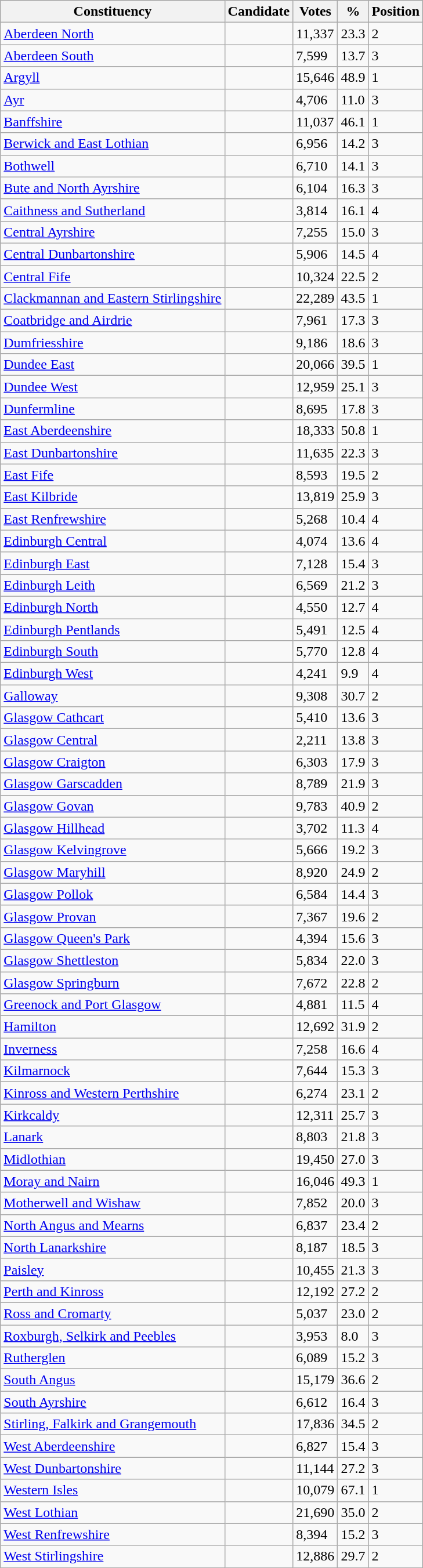<table class="wikitable sortable">
<tr>
<th>Constituency</th>
<th>Candidate</th>
<th>Votes</th>
<th>%</th>
<th>Position</th>
</tr>
<tr>
<td><a href='#'>Aberdeen North</a></td>
<td></td>
<td>11,337</td>
<td>23.3</td>
<td>2</td>
</tr>
<tr>
<td><a href='#'>Aberdeen South</a></td>
<td></td>
<td>7,599</td>
<td>13.7</td>
<td>3</td>
</tr>
<tr>
<td><a href='#'>Argyll</a></td>
<td></td>
<td>15,646</td>
<td>48.9</td>
<td>1</td>
</tr>
<tr>
<td><a href='#'>Ayr</a></td>
<td></td>
<td>4,706</td>
<td>11.0</td>
<td>3</td>
</tr>
<tr>
<td><a href='#'>Banffshire</a></td>
<td></td>
<td>11,037</td>
<td>46.1</td>
<td>1</td>
</tr>
<tr>
<td><a href='#'>Berwick and East Lothian</a></td>
<td></td>
<td>6,956</td>
<td>14.2</td>
<td>3</td>
</tr>
<tr>
<td><a href='#'>Bothwell</a></td>
<td></td>
<td>6,710</td>
<td>14.1</td>
<td>3</td>
</tr>
<tr>
<td><a href='#'>Bute and North Ayrshire</a></td>
<td></td>
<td>6,104</td>
<td>16.3</td>
<td>3</td>
</tr>
<tr>
<td><a href='#'>Caithness and Sutherland</a></td>
<td></td>
<td>3,814</td>
<td>16.1</td>
<td>4</td>
</tr>
<tr>
<td><a href='#'>Central Ayrshire</a></td>
<td></td>
<td>7,255</td>
<td>15.0</td>
<td>3</td>
</tr>
<tr>
<td><a href='#'>Central Dunbartonshire</a></td>
<td></td>
<td>5,906</td>
<td>14.5</td>
<td>4</td>
</tr>
<tr>
<td><a href='#'>Central Fife</a></td>
<td></td>
<td>10,324</td>
<td>22.5</td>
<td>2</td>
</tr>
<tr>
<td><a href='#'>Clackmannan and Eastern Stirlingshire</a></td>
<td></td>
<td>22,289</td>
<td>43.5</td>
<td>1</td>
</tr>
<tr>
<td><a href='#'>Coatbridge and Airdrie</a></td>
<td></td>
<td>7,961</td>
<td>17.3</td>
<td>3</td>
</tr>
<tr>
<td><a href='#'>Dumfriesshire</a></td>
<td></td>
<td>9,186</td>
<td>18.6</td>
<td>3</td>
</tr>
<tr>
<td><a href='#'>Dundee East</a></td>
<td></td>
<td>20,066</td>
<td>39.5</td>
<td>1</td>
</tr>
<tr>
<td><a href='#'>Dundee West</a></td>
<td></td>
<td>12,959</td>
<td>25.1</td>
<td>3</td>
</tr>
<tr>
<td><a href='#'>Dunfermline</a></td>
<td></td>
<td>8,695</td>
<td>17.8</td>
<td>3</td>
</tr>
<tr>
<td><a href='#'>East Aberdeenshire</a></td>
<td></td>
<td>18,333</td>
<td>50.8</td>
<td>1</td>
</tr>
<tr>
<td><a href='#'>East Dunbartonshire</a></td>
<td></td>
<td>11,635</td>
<td>22.3</td>
<td>3</td>
</tr>
<tr>
<td><a href='#'>East Fife</a></td>
<td></td>
<td>8,593</td>
<td>19.5</td>
<td>2</td>
</tr>
<tr>
<td><a href='#'>East Kilbride</a></td>
<td></td>
<td>13,819</td>
<td>25.9</td>
<td>3</td>
</tr>
<tr>
<td><a href='#'>East Renfrewshire</a></td>
<td></td>
<td>5,268</td>
<td>10.4</td>
<td>4</td>
</tr>
<tr>
<td><a href='#'>Edinburgh Central</a></td>
<td></td>
<td>4,074</td>
<td>13.6</td>
<td>4</td>
</tr>
<tr>
<td><a href='#'>Edinburgh East</a></td>
<td></td>
<td>7,128</td>
<td>15.4</td>
<td>3</td>
</tr>
<tr>
<td><a href='#'>Edinburgh Leith</a></td>
<td></td>
<td>6,569</td>
<td>21.2</td>
<td>3</td>
</tr>
<tr>
<td><a href='#'>Edinburgh North</a></td>
<td></td>
<td>4,550</td>
<td>12.7</td>
<td>4</td>
</tr>
<tr>
<td><a href='#'>Edinburgh Pentlands</a></td>
<td></td>
<td>5,491</td>
<td>12.5</td>
<td>4</td>
</tr>
<tr>
<td><a href='#'>Edinburgh South</a></td>
<td></td>
<td>5,770</td>
<td>12.8</td>
<td>4</td>
</tr>
<tr>
<td><a href='#'>Edinburgh West</a></td>
<td></td>
<td>4,241</td>
<td>9.9</td>
<td>4</td>
</tr>
<tr>
<td><a href='#'>Galloway</a></td>
<td></td>
<td>9,308</td>
<td>30.7</td>
<td>2</td>
</tr>
<tr>
<td><a href='#'>Glasgow Cathcart</a></td>
<td></td>
<td>5,410</td>
<td>13.6</td>
<td>3</td>
</tr>
<tr>
<td><a href='#'>Glasgow Central</a></td>
<td></td>
<td>2,211</td>
<td>13.8</td>
<td>3</td>
</tr>
<tr>
<td><a href='#'>Glasgow Craigton</a></td>
<td></td>
<td>6,303</td>
<td>17.9</td>
<td>3</td>
</tr>
<tr>
<td><a href='#'>Glasgow Garscadden</a></td>
<td></td>
<td>8,789</td>
<td>21.9</td>
<td>3</td>
</tr>
<tr>
<td><a href='#'>Glasgow Govan</a></td>
<td></td>
<td>9,783</td>
<td>40.9</td>
<td>2</td>
</tr>
<tr>
<td><a href='#'>Glasgow Hillhead</a></td>
<td></td>
<td>3,702</td>
<td>11.3</td>
<td>4</td>
</tr>
<tr>
<td><a href='#'>Glasgow Kelvingrove</a></td>
<td></td>
<td>5,666</td>
<td>19.2</td>
<td>3</td>
</tr>
<tr>
<td><a href='#'>Glasgow Maryhill</a></td>
<td></td>
<td>8,920</td>
<td>24.9</td>
<td>2</td>
</tr>
<tr>
<td><a href='#'>Glasgow Pollok</a></td>
<td></td>
<td>6,584</td>
<td>14.4</td>
<td>3</td>
</tr>
<tr>
<td><a href='#'>Glasgow Provan</a></td>
<td></td>
<td>7,367</td>
<td>19.6</td>
<td>2</td>
</tr>
<tr>
<td><a href='#'>Glasgow Queen's Park</a></td>
<td></td>
<td>4,394</td>
<td>15.6</td>
<td>3</td>
</tr>
<tr>
<td><a href='#'>Glasgow Shettleston</a></td>
<td></td>
<td>5,834</td>
<td>22.0</td>
<td>3</td>
</tr>
<tr>
<td><a href='#'>Glasgow Springburn</a></td>
<td></td>
<td>7,672</td>
<td>22.8</td>
<td>2</td>
</tr>
<tr>
<td><a href='#'>Greenock and Port Glasgow</a></td>
<td></td>
<td>4,881</td>
<td>11.5</td>
<td>4</td>
</tr>
<tr>
<td><a href='#'>Hamilton</a></td>
<td></td>
<td>12,692</td>
<td>31.9</td>
<td>2</td>
</tr>
<tr>
<td><a href='#'>Inverness</a></td>
<td></td>
<td>7,258</td>
<td>16.6</td>
<td>4</td>
</tr>
<tr>
<td><a href='#'>Kilmarnock</a></td>
<td></td>
<td>7,644</td>
<td>15.3</td>
<td>3</td>
</tr>
<tr>
<td><a href='#'>Kinross and Western Perthshire</a></td>
<td></td>
<td>6,274</td>
<td>23.1</td>
<td>2</td>
</tr>
<tr>
<td><a href='#'>Kirkcaldy</a></td>
<td></td>
<td>12,311</td>
<td>25.7</td>
<td>3</td>
</tr>
<tr>
<td><a href='#'>Lanark</a></td>
<td></td>
<td>8,803</td>
<td>21.8</td>
<td>3</td>
</tr>
<tr>
<td><a href='#'>Midlothian</a></td>
<td></td>
<td>19,450</td>
<td>27.0</td>
<td>3</td>
</tr>
<tr>
<td><a href='#'>Moray and Nairn</a></td>
<td></td>
<td>16,046</td>
<td>49.3</td>
<td>1</td>
</tr>
<tr>
<td><a href='#'>Motherwell and Wishaw</a></td>
<td></td>
<td>7,852</td>
<td>20.0</td>
<td>3</td>
</tr>
<tr>
<td><a href='#'>North Angus and Mearns</a></td>
<td></td>
<td>6,837</td>
<td>23.4</td>
<td>2</td>
</tr>
<tr>
<td><a href='#'>North Lanarkshire</a></td>
<td></td>
<td>8,187</td>
<td>18.5</td>
<td>3</td>
</tr>
<tr>
<td><a href='#'>Paisley</a></td>
<td></td>
<td>10,455</td>
<td>21.3</td>
<td>3</td>
</tr>
<tr>
<td><a href='#'>Perth and Kinross</a></td>
<td></td>
<td>12,192</td>
<td>27.2</td>
<td>2</td>
</tr>
<tr>
<td><a href='#'>Ross and Cromarty</a></td>
<td></td>
<td>5,037</td>
<td>23.0</td>
<td>2</td>
</tr>
<tr>
<td><a href='#'>Roxburgh, Selkirk and Peebles</a></td>
<td></td>
<td>3,953</td>
<td>8.0</td>
<td>3</td>
</tr>
<tr>
<td><a href='#'>Rutherglen</a></td>
<td></td>
<td>6,089</td>
<td>15.2</td>
<td>3</td>
</tr>
<tr>
<td><a href='#'>South Angus</a></td>
<td></td>
<td>15,179</td>
<td>36.6</td>
<td>2</td>
</tr>
<tr>
<td><a href='#'>South Ayrshire</a></td>
<td></td>
<td>6,612</td>
<td>16.4</td>
<td>3</td>
</tr>
<tr>
<td><a href='#'>Stirling, Falkirk and Grangemouth</a></td>
<td></td>
<td>17,836</td>
<td>34.5</td>
<td>2</td>
</tr>
<tr>
<td><a href='#'>West Aberdeenshire</a></td>
<td></td>
<td>6,827</td>
<td>15.4</td>
<td>3</td>
</tr>
<tr>
<td><a href='#'>West Dunbartonshire</a></td>
<td></td>
<td>11,144</td>
<td>27.2</td>
<td>3</td>
</tr>
<tr>
<td><a href='#'>Western Isles</a></td>
<td></td>
<td>10,079</td>
<td>67.1</td>
<td>1</td>
</tr>
<tr>
<td><a href='#'>West Lothian</a></td>
<td></td>
<td>21,690</td>
<td>35.0</td>
<td>2</td>
</tr>
<tr>
<td><a href='#'>West Renfrewshire</a></td>
<td></td>
<td>8,394</td>
<td>15.2</td>
<td>3</td>
</tr>
<tr>
<td><a href='#'>West Stirlingshire</a></td>
<td></td>
<td>12,886</td>
<td>29.7</td>
<td>2</td>
</tr>
</table>
